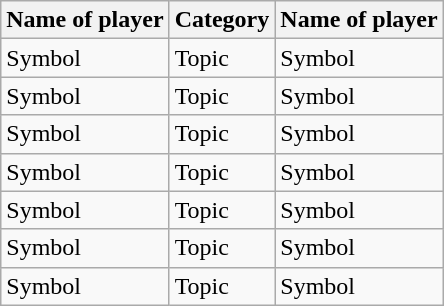<table class="wikitable">
<tr>
<th>Name of player</th>
<th>Category</th>
<th>Name of player</th>
</tr>
<tr>
<td>Symbol</td>
<td>Topic</td>
<td>Symbol</td>
</tr>
<tr>
<td>Symbol</td>
<td>Topic</td>
<td>Symbol</td>
</tr>
<tr>
<td>Symbol</td>
<td>Topic</td>
<td>Symbol</td>
</tr>
<tr>
<td>Symbol</td>
<td>Topic</td>
<td>Symbol</td>
</tr>
<tr>
<td>Symbol</td>
<td>Topic</td>
<td>Symbol</td>
</tr>
<tr>
<td>Symbol</td>
<td>Topic</td>
<td>Symbol</td>
</tr>
<tr>
<td>Symbol</td>
<td>Topic</td>
<td>Symbol</td>
</tr>
</table>
